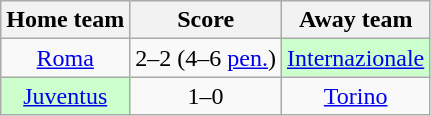<table class="wikitable" style="text-align: center">
<tr>
<th>Home team</th>
<th>Score</th>
<th>Away team</th>
</tr>
<tr>
<td><a href='#'>Roma</a></td>
<td>2–2 (4–6 <a href='#'>pen.</a>)</td>
<td bgcolor="ccffcc"><a href='#'>Internazionale</a></td>
</tr>
<tr>
<td bgcolor="ccffcc"><a href='#'>Juventus</a></td>
<td>1–0</td>
<td><a href='#'>Torino</a></td>
</tr>
</table>
